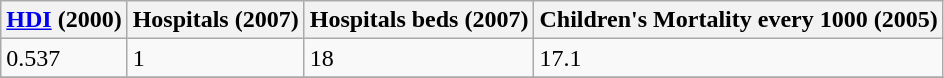<table class="wikitable" border="1">
<tr>
<th><a href='#'>HDI</a> (2000)</th>
<th>Hospitals (2007)</th>
<th>Hospitals beds (2007)</th>
<th>Children's Mortality every 1000 (2005)</th>
</tr>
<tr>
<td>0.537</td>
<td>1</td>
<td>18</td>
<td>17.1</td>
</tr>
<tr>
</tr>
</table>
